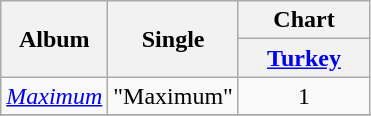<table class="wikitable">
<tr>
<th rowspan="2">Album</th>
<th rowspan="2">Single</th>
<th>Chart</th>
</tr>
<tr>
<th width="80"><a href='#'>Turkey</a></th>
</tr>
<tr>
<td align="center"><em><a href='#'>Maximum</a></em></td>
<td align="left">"Maximum"</td>
<td align="center">1</td>
</tr>
<tr>
</tr>
</table>
